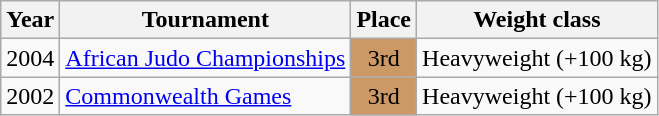<table class=wikitable>
<tr>
<th>Year</th>
<th>Tournament</th>
<th>Place</th>
<th>Weight class</th>
</tr>
<tr>
<td>2004</td>
<td><a href='#'>African Judo Championships</a></td>
<td bgcolor="cc9966" align="center">3rd</td>
<td>Heavyweight (+100 kg)</td>
</tr>
<tr>
<td>2002</td>
<td><a href='#'>Commonwealth Games</a></td>
<td bgcolor="cc9966" align="center">3rd</td>
<td>Heavyweight (+100 kg)</td>
</tr>
</table>
